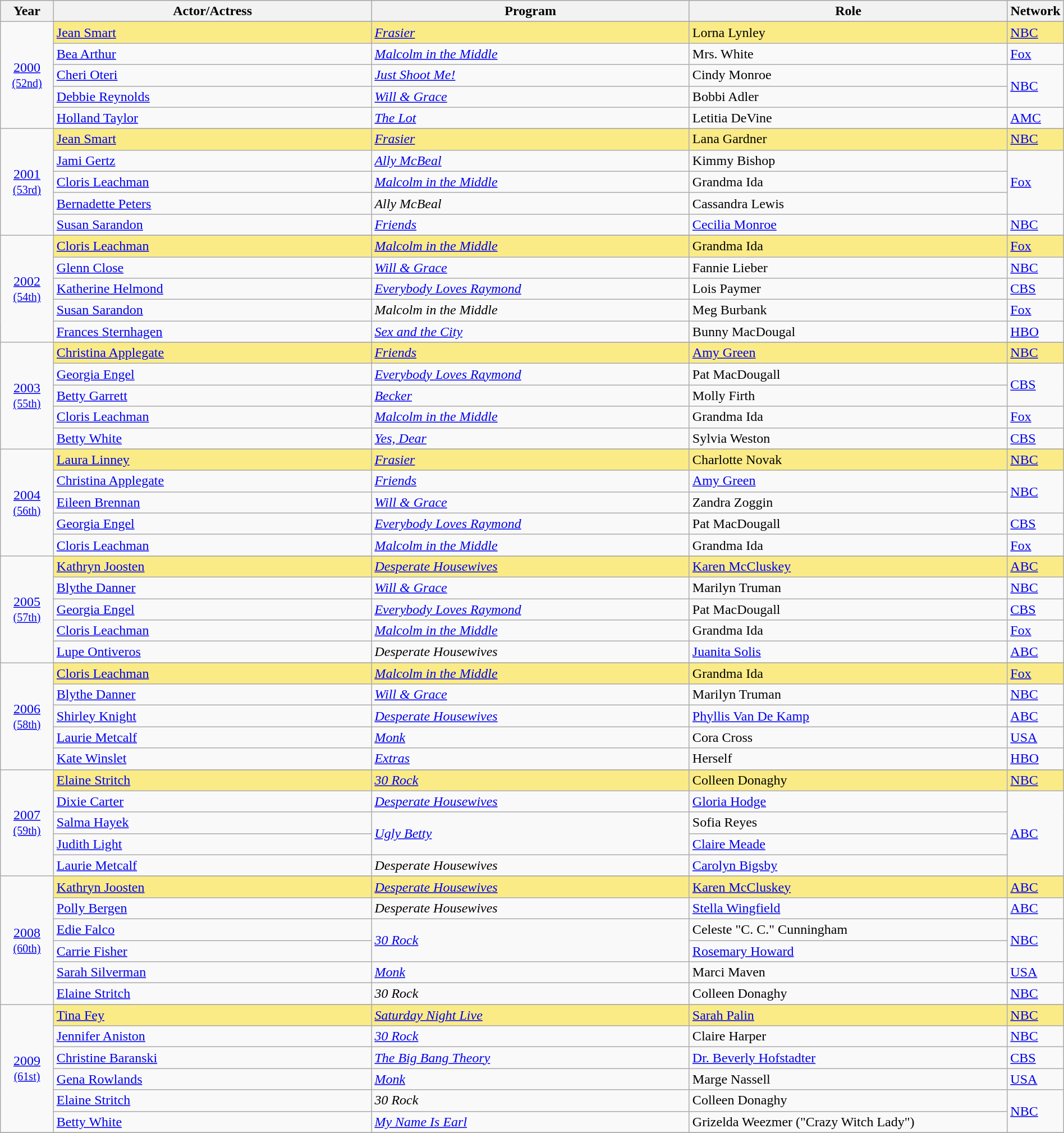<table class="wikitable" style="width:100%">
<tr bgcolor="#bebebe">
<th width="5%">Year</th>
<th width="30%">Actor/Actress</th>
<th width="30%">Program</th>
<th width="30%">Role</th>
<th width="5%">Network</th>
</tr>
<tr>
<td rowspan=6 style="text-align:center"><a href='#'>2000</a><br><small><a href='#'>(52nd)</a></small></td>
</tr>
<tr style="background:#FAEB86">
<td><a href='#'>Jean Smart</a></td>
<td><em><a href='#'>Frasier</a></em></td>
<td>Lorna Lynley</td>
<td><a href='#'>NBC</a></td>
</tr>
<tr>
<td><a href='#'>Bea Arthur</a></td>
<td><em><a href='#'>Malcolm in the Middle</a></em></td>
<td>Mrs. White</td>
<td><a href='#'>Fox</a></td>
</tr>
<tr>
<td><a href='#'>Cheri Oteri</a></td>
<td><em><a href='#'>Just Shoot Me!</a></em></td>
<td>Cindy Monroe</td>
<td rowspan=2><a href='#'>NBC</a></td>
</tr>
<tr>
<td><a href='#'>Debbie Reynolds</a></td>
<td><em><a href='#'>Will & Grace</a></em></td>
<td>Bobbi Adler</td>
</tr>
<tr>
<td><a href='#'>Holland Taylor</a></td>
<td><em><a href='#'>The Lot</a></em></td>
<td>Letitia DeVine</td>
<td><a href='#'>AMC</a></td>
</tr>
<tr>
<td rowspan=6 style="text-align:center"><a href='#'>2001</a><br><small><a href='#'>(53rd)</a></small></td>
</tr>
<tr style="background:#FAEB86">
<td><a href='#'>Jean Smart</a></td>
<td><em><a href='#'>Frasier</a></em></td>
<td>Lana Gardner</td>
<td><a href='#'>NBC</a></td>
</tr>
<tr>
<td><a href='#'>Jami Gertz</a></td>
<td><em><a href='#'>Ally McBeal</a></em></td>
<td>Kimmy Bishop</td>
<td rowspan=3><a href='#'>Fox</a></td>
</tr>
<tr>
<td><a href='#'>Cloris Leachman</a></td>
<td><em><a href='#'>Malcolm in the Middle</a></em></td>
<td>Grandma Ida</td>
</tr>
<tr>
<td><a href='#'>Bernadette Peters</a></td>
<td><em>Ally McBeal</em></td>
<td>Cassandra Lewis</td>
</tr>
<tr>
<td><a href='#'>Susan Sarandon</a></td>
<td><em><a href='#'>Friends</a></em></td>
<td><a href='#'>Cecilia Monroe</a></td>
<td><a href='#'>NBC</a></td>
</tr>
<tr>
<td rowspan=6 style="text-align:center"><a href='#'>2002</a><br><small><a href='#'>(54th)</a></small></td>
</tr>
<tr style="background:#FAEB86">
<td><a href='#'>Cloris Leachman</a></td>
<td><em><a href='#'>Malcolm in the Middle</a></em></td>
<td>Grandma Ida</td>
<td><a href='#'>Fox</a></td>
</tr>
<tr>
<td><a href='#'>Glenn Close</a></td>
<td><em><a href='#'>Will & Grace</a></em></td>
<td>Fannie Lieber</td>
<td><a href='#'>NBC</a></td>
</tr>
<tr>
<td><a href='#'>Katherine Helmond</a></td>
<td><em><a href='#'>Everybody Loves Raymond</a></em></td>
<td>Lois Paymer</td>
<td><a href='#'>CBS</a></td>
</tr>
<tr>
<td><a href='#'>Susan Sarandon</a></td>
<td><em>Malcolm in the Middle</em></td>
<td>Meg Burbank</td>
<td><a href='#'>Fox</a></td>
</tr>
<tr>
<td><a href='#'>Frances Sternhagen</a></td>
<td><em><a href='#'>Sex and the City</a></em></td>
<td>Bunny MacDougal</td>
<td><a href='#'>HBO</a></td>
</tr>
<tr>
<td rowspan=6 style="text-align:center"><a href='#'>2003</a><br><small><a href='#'>(55th)</a></small></td>
</tr>
<tr style="background:#FAEB86">
<td><a href='#'>Christina Applegate</a></td>
<td><em><a href='#'>Friends</a></em></td>
<td><a href='#'>Amy Green</a></td>
<td><a href='#'>NBC</a></td>
</tr>
<tr>
<td><a href='#'>Georgia Engel</a></td>
<td><em><a href='#'>Everybody Loves Raymond</a></em></td>
<td>Pat MacDougall</td>
<td rowspan=2><a href='#'>CBS</a></td>
</tr>
<tr>
<td><a href='#'>Betty Garrett</a></td>
<td><em><a href='#'>Becker</a></em></td>
<td>Molly Firth</td>
</tr>
<tr>
<td><a href='#'>Cloris Leachman</a></td>
<td><em><a href='#'>Malcolm in the Middle</a></em></td>
<td>Grandma Ida</td>
<td><a href='#'>Fox</a></td>
</tr>
<tr>
<td><a href='#'>Betty White</a></td>
<td><em><a href='#'>Yes, Dear</a></em></td>
<td>Sylvia Weston</td>
<td><a href='#'>CBS</a></td>
</tr>
<tr>
<td rowspan=6 style="text-align:center"><a href='#'>2004</a><br><small><a href='#'>(56th)</a></small></td>
</tr>
<tr style="background:#FAEB86">
<td><a href='#'>Laura Linney</a></td>
<td><em><a href='#'>Frasier</a></em></td>
<td>Charlotte Novak</td>
<td><a href='#'>NBC</a></td>
</tr>
<tr>
<td><a href='#'>Christina Applegate</a></td>
<td><em><a href='#'>Friends</a></em></td>
<td><a href='#'>Amy Green</a></td>
<td rowspan=2><a href='#'>NBC</a></td>
</tr>
<tr>
<td><a href='#'>Eileen Brennan</a></td>
<td><em><a href='#'>Will & Grace</a></em></td>
<td>Zandra Zoggin</td>
</tr>
<tr>
<td><a href='#'>Georgia Engel</a></td>
<td><em><a href='#'>Everybody Loves Raymond</a></em></td>
<td>Pat MacDougall</td>
<td><a href='#'>CBS</a></td>
</tr>
<tr>
<td><a href='#'>Cloris Leachman</a></td>
<td><em><a href='#'>Malcolm in the Middle</a></em></td>
<td>Grandma Ida</td>
<td><a href='#'>Fox</a></td>
</tr>
<tr>
<td rowspan=6 style="text-align:center"><a href='#'>2005</a><br><small><a href='#'>(57th)</a></small></td>
</tr>
<tr style="background:#FAEB86">
<td><a href='#'>Kathryn Joosten</a></td>
<td><em><a href='#'>Desperate Housewives</a></em></td>
<td><a href='#'>Karen McCluskey</a></td>
<td><a href='#'>ABC</a></td>
</tr>
<tr>
<td><a href='#'>Blythe Danner</a></td>
<td><em><a href='#'>Will & Grace</a></em></td>
<td>Marilyn Truman</td>
<td><a href='#'>NBC</a></td>
</tr>
<tr>
<td><a href='#'>Georgia Engel</a></td>
<td><em><a href='#'>Everybody Loves Raymond</a></em></td>
<td>Pat MacDougall</td>
<td><a href='#'>CBS</a></td>
</tr>
<tr>
<td><a href='#'>Cloris Leachman</a></td>
<td><em><a href='#'>Malcolm in the Middle</a></em></td>
<td>Grandma Ida</td>
<td><a href='#'>Fox</a></td>
</tr>
<tr>
<td><a href='#'>Lupe Ontiveros</a></td>
<td><em>Desperate Housewives</em></td>
<td><a href='#'>Juanita Solis</a></td>
<td><a href='#'>ABC</a></td>
</tr>
<tr>
<td rowspan=6 style="text-align:center"><a href='#'>2006</a><br><small><a href='#'>(58th)</a></small></td>
</tr>
<tr style="background:#FAEB86">
<td><a href='#'>Cloris Leachman</a></td>
<td><em><a href='#'>Malcolm in the Middle</a></em></td>
<td>Grandma Ida</td>
<td><a href='#'>Fox</a></td>
</tr>
<tr>
<td><a href='#'>Blythe Danner</a></td>
<td><em><a href='#'>Will & Grace</a></em></td>
<td>Marilyn Truman</td>
<td><a href='#'>NBC</a></td>
</tr>
<tr>
<td><a href='#'>Shirley Knight</a></td>
<td><em><a href='#'>Desperate Housewives</a></em></td>
<td><a href='#'>Phyllis Van De Kamp</a></td>
<td><a href='#'>ABC</a></td>
</tr>
<tr>
<td><a href='#'>Laurie Metcalf</a></td>
<td><em><a href='#'>Monk</a></em></td>
<td>Cora Cross</td>
<td><a href='#'>USA</a></td>
</tr>
<tr>
<td><a href='#'>Kate Winslet</a></td>
<td><em><a href='#'>Extras</a></em></td>
<td>Herself</td>
<td><a href='#'>HBO</a></td>
</tr>
<tr>
<td rowspan=6 style="text-align:center"><a href='#'>2007</a><br><small><a href='#'>(59th)</a></small></td>
</tr>
<tr style="background:#FAEB86">
<td><a href='#'>Elaine Stritch</a></td>
<td><em><a href='#'>30 Rock</a></em></td>
<td>Colleen Donaghy</td>
<td><a href='#'>NBC</a></td>
</tr>
<tr>
<td><a href='#'>Dixie Carter</a></td>
<td><em><a href='#'>Desperate Housewives</a></em></td>
<td><a href='#'>Gloria Hodge</a></td>
<td rowspan=4><a href='#'>ABC</a></td>
</tr>
<tr>
<td><a href='#'>Salma Hayek</a></td>
<td rowspan=2><em><a href='#'>Ugly Betty</a></em></td>
<td>Sofia Reyes</td>
</tr>
<tr>
<td><a href='#'>Judith Light</a></td>
<td><a href='#'>Claire Meade</a></td>
</tr>
<tr>
<td><a href='#'>Laurie Metcalf</a></td>
<td><em>Desperate Housewives</em></td>
<td><a href='#'>Carolyn Bigsby</a></td>
</tr>
<tr>
<td rowspan=7 style="text-align:center"><a href='#'>2008</a><br><small><a href='#'>(60th)</a></small></td>
</tr>
<tr style="background:#FAEB86">
<td><a href='#'>Kathryn Joosten</a></td>
<td><em><a href='#'>Desperate Housewives</a></em></td>
<td><a href='#'>Karen McCluskey</a></td>
<td><a href='#'>ABC</a></td>
</tr>
<tr>
<td><a href='#'>Polly Bergen</a></td>
<td><em>Desperate Housewives</em></td>
<td><a href='#'>Stella Wingfield</a></td>
<td><a href='#'>ABC</a></td>
</tr>
<tr>
<td><a href='#'>Edie Falco</a></td>
<td rowspan=2><em><a href='#'>30 Rock</a></em></td>
<td>Celeste "C. C." Cunningham</td>
<td rowspan=2><a href='#'>NBC</a></td>
</tr>
<tr>
<td><a href='#'>Carrie Fisher</a></td>
<td><a href='#'>Rosemary Howard</a></td>
</tr>
<tr>
<td><a href='#'>Sarah Silverman</a></td>
<td><em><a href='#'>Monk</a></em></td>
<td>Marci Maven</td>
<td><a href='#'>USA</a></td>
</tr>
<tr>
<td><a href='#'>Elaine Stritch</a></td>
<td><em>30 Rock</em></td>
<td>Colleen Donaghy</td>
<td><a href='#'>NBC</a></td>
</tr>
<tr>
<td rowspan=7 style="text-align:center"><a href='#'>2009</a><br><small><a href='#'>(61st)</a></small></td>
</tr>
<tr style="background:#FAEB86">
<td><a href='#'>Tina Fey</a></td>
<td><em><a href='#'>Saturday Night Live</a></em></td>
<td><a href='#'>Sarah Palin</a></td>
<td><a href='#'>NBC</a></td>
</tr>
<tr>
<td><a href='#'>Jennifer Aniston</a></td>
<td><em><a href='#'>30 Rock</a></em></td>
<td>Claire Harper</td>
<td><a href='#'>NBC</a></td>
</tr>
<tr>
<td><a href='#'>Christine Baranski</a></td>
<td><em><a href='#'>The Big Bang Theory</a></em></td>
<td><a href='#'>Dr. Beverly Hofstadter</a></td>
<td><a href='#'>CBS</a></td>
</tr>
<tr>
<td><a href='#'>Gena Rowlands</a></td>
<td><em><a href='#'>Monk</a></em></td>
<td>Marge Nassell</td>
<td><a href='#'>USA</a></td>
</tr>
<tr>
<td><a href='#'>Elaine Stritch</a></td>
<td><em>30 Rock</em></td>
<td>Colleen Donaghy</td>
<td rowspan=2><a href='#'>NBC</a></td>
</tr>
<tr>
<td><a href='#'>Betty White</a></td>
<td><em><a href='#'>My Name Is Earl</a></em></td>
<td>Grizelda Weezmer ("Crazy Witch Lady")</td>
</tr>
<tr>
</tr>
</table>
